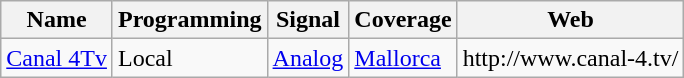<table class="wikitable">
<tr>
<th>Name</th>
<th>Programming</th>
<th>Signal</th>
<th>Coverage</th>
<th>Web</th>
</tr>
<tr>
<td><a href='#'>Canal 4Tv</a></td>
<td>Local</td>
<td><a href='#'>Analog</a></td>
<td><a href='#'>Mallorca</a></td>
<td>http://www.canal-4.tv/ </td>
</tr>
</table>
